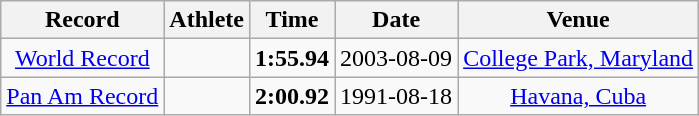<table class="wikitable" style="text-align:center;">
<tr>
<th>Record</th>
<th>Athlete</th>
<th>Time</th>
<th>Date</th>
<th>Venue</th>
</tr>
<tr>
<td><a href='#'>World Record</a></td>
<td></td>
<td><strong>1:55.94</strong></td>
<td>2003-08-09</td>
<td> <a href='#'>College Park, Maryland</a></td>
</tr>
<tr>
<td><a href='#'>Pan Am Record</a></td>
<td></td>
<td><strong>2:00.92</strong></td>
<td>1991-08-18</td>
<td> <a href='#'>Havana, Cuba</a></td>
</tr>
</table>
